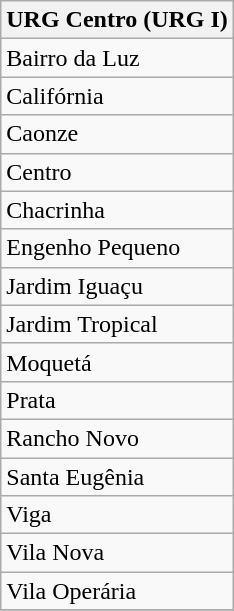<table class="wikitable" style="margin-bottom: 10px;" border="1">
<tr>
<th>URG Centro (URG I)</th>
</tr>
<tr>
<td>Bairro da Luz</td>
</tr>
<tr>
<td>Califórnia</td>
</tr>
<tr>
<td>Caonze</td>
</tr>
<tr>
<td>Centro</td>
</tr>
<tr>
<td>Chacrinha</td>
</tr>
<tr>
<td>Engenho Pequeno</td>
</tr>
<tr>
<td>Jardim Iguaçu</td>
</tr>
<tr>
<td>Jardim Tropical</td>
</tr>
<tr>
<td>Moquetá</td>
</tr>
<tr>
<td>Prata</td>
</tr>
<tr>
<td>Rancho Novo</td>
</tr>
<tr>
<td>Santa Eugênia</td>
</tr>
<tr>
<td>Viga</td>
</tr>
<tr>
<td>Vila Nova</td>
</tr>
<tr>
<td>Vila Operária</td>
</tr>
<tr>
</tr>
</table>
